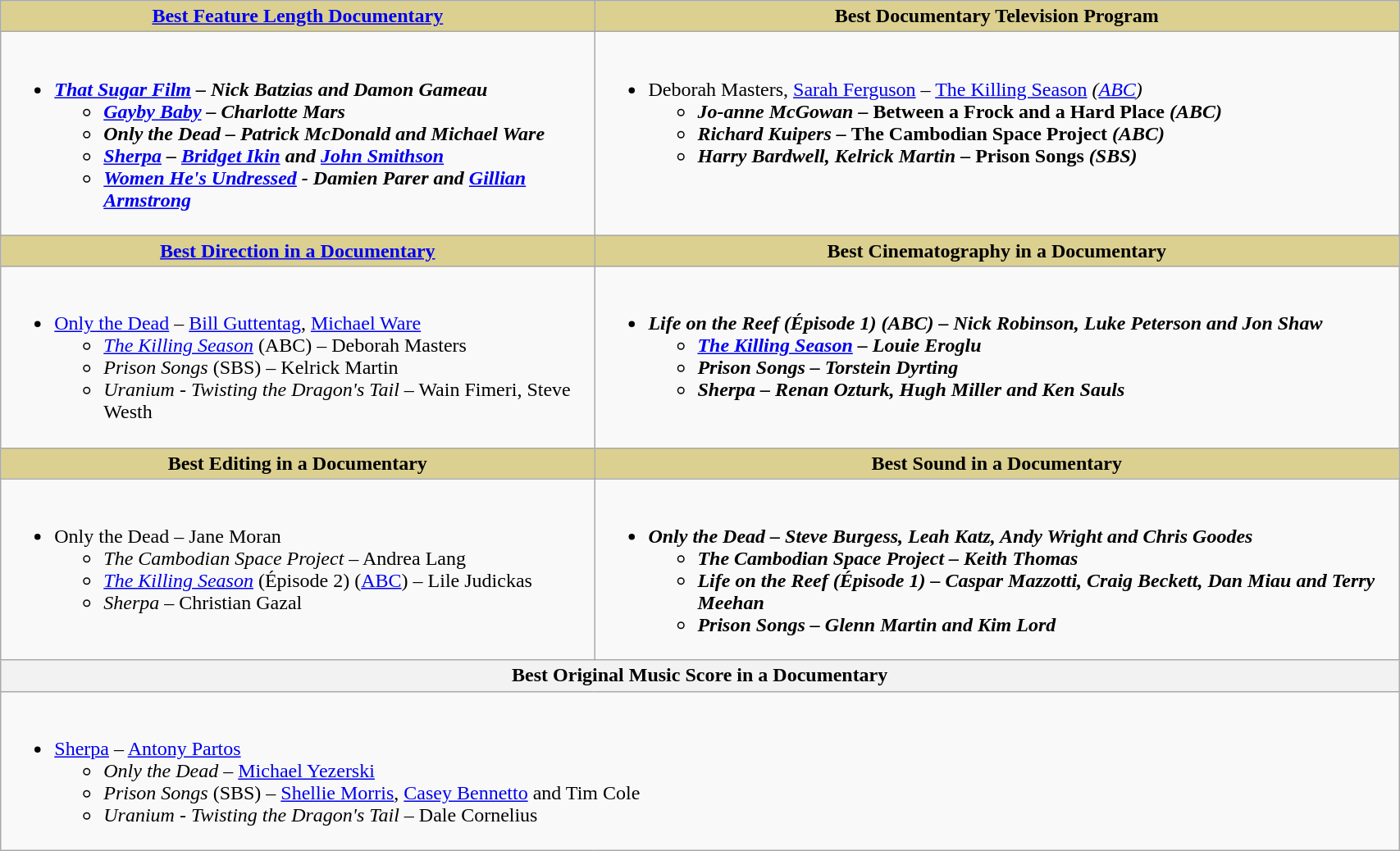<table class=wikitable style="width:90%">
<tr>
<th style="background:#DBD090;" ! style="width:50%"><a href='#'>Best Feature Length Documentary</a></th>
<th style="background:#DBD090;" ! style="width:50%">Best Documentary Television Program</th>
</tr>
<tr>
<td valign="top"><br><ul><li><strong><em><a href='#'>That Sugar Film</a><em> – Nick Batzias and Damon Gameau<strong><ul><li></em><a href='#'>Gayby Baby</a><em> – Charlotte Mars</li><li></em>Only the Dead<em> – Patrick McDonald and Michael Ware</li><li></em><a href='#'>Sherpa</a><em> – <a href='#'>Bridget Ikin</a> and <a href='#'>John Smithson</a></li><li></em><a href='#'>Women He's Undressed</a><em> - Damien Parer and <a href='#'>Gillian Armstrong</a></li></ul></li></ul></td>
<td valign="top"><br><ul><li></strong>Deborah Masters, <a href='#'>Sarah Ferguson</a> – </em><a href='#'>The Killing Season</a><em> (<a href='#'>ABC</a>)<strong><ul><li>Jo-anne McGowan – </em>Between a Frock and a Hard Place<em> (ABC)</li><li>Richard Kuipers – </em>The Cambodian Space Project<em> (ABC)</li><li>Harry Bardwell, Kelrick Martin – </em>Prison Songs<em> (SBS)</li></ul></li></ul></td>
</tr>
<tr>
<th style="background:#DBD090;" ! style="width="50%"><a href='#'>Best Direction in a Documentary</a></th>
<th style="background:#DBD090;" ! style="width="50%">Best Cinematography in a Documentary</th>
</tr>
<tr>
<td valign="top"><br><ul><li></em></strong><a href='#'>Only the Dead</a></em> – <a href='#'>Bill Guttentag</a>, <a href='#'>Michael Ware</a></strong><ul><li><em><a href='#'>The Killing Season</a></em> (ABC) – Deborah Masters</li><li><em>Prison Songs</em> (SBS) – Kelrick Martin</li><li><em>Uranium - Twisting the Dragon's Tail</em> – Wain Fimeri, Steve Westh</li></ul></li></ul></td>
<td valign="top"><br><ul><li><strong><em>Life on the Reef<em> (Épisode 1) (ABC) – Nick Robinson, Luke Peterson and Jon Shaw<strong><ul><li></em><a href='#'>The Killing Season</a><em> – Louie Eroglu</li><li></em>Prison Songs<em> – Torstein Dyrting</li><li></em>Sherpa<em> – Renan Ozturk, Hugh Miller and Ken Sauls</li></ul></li></ul></td>
</tr>
<tr>
<th style="background:#DBD090;" ! style="width="50%">Best Editing in a Documentary</th>
<th style="background:#DBD090;" ! style="width="50%">Best Sound in a Documentary</th>
</tr>
<tr>
<td valign="top"><br><ul><li></em></strong>Only the Dead</em> – Jane Moran</strong><ul><li><em>The Cambodian Space Project</em> – Andrea Lang</li><li><em><a href='#'>The Killing Season</a></em> (Épisode 2) (<a href='#'>ABC</a>) – Lile Judickas</li><li><em>Sherpa</em> – Christian Gazal</li></ul></li></ul></td>
<td valign="top"><br><ul><li><strong><em>Only the Dead<em> – Steve Burgess, Leah Katz, Andy Wright and Chris Goodes<strong><ul><li></em>The Cambodian Space Project<em> – Keith Thomas</li><li></em>Life on the Reef<em> (Épisode 1) – Caspar Mazzotti, Craig Beckett, Dan Miau and Terry Meehan</li><li></em>Prison Songs<em> – Glenn Martin and Kim Lord</li></ul></li></ul></td>
</tr>
<tr>
<th colspan="2">Best Original Music Score in a Documentary</th>
</tr>
<tr>
<td colspan=2 valign="top"><br><ul><li></em></strong><a href='#'>Sherpa</a></em> – <a href='#'>Antony Partos</a></strong><ul><li><em>Only the Dead</em> – <a href='#'>Michael Yezerski</a></li><li><em>Prison Songs</em> (SBS) – <a href='#'>Shellie Morris</a>, <a href='#'>Casey Bennetto</a> and Tim Cole</li><li><em>Uranium - Twisting the Dragon's Tail</em> – Dale Cornelius</li></ul></li></ul></td>
</tr>
</table>
